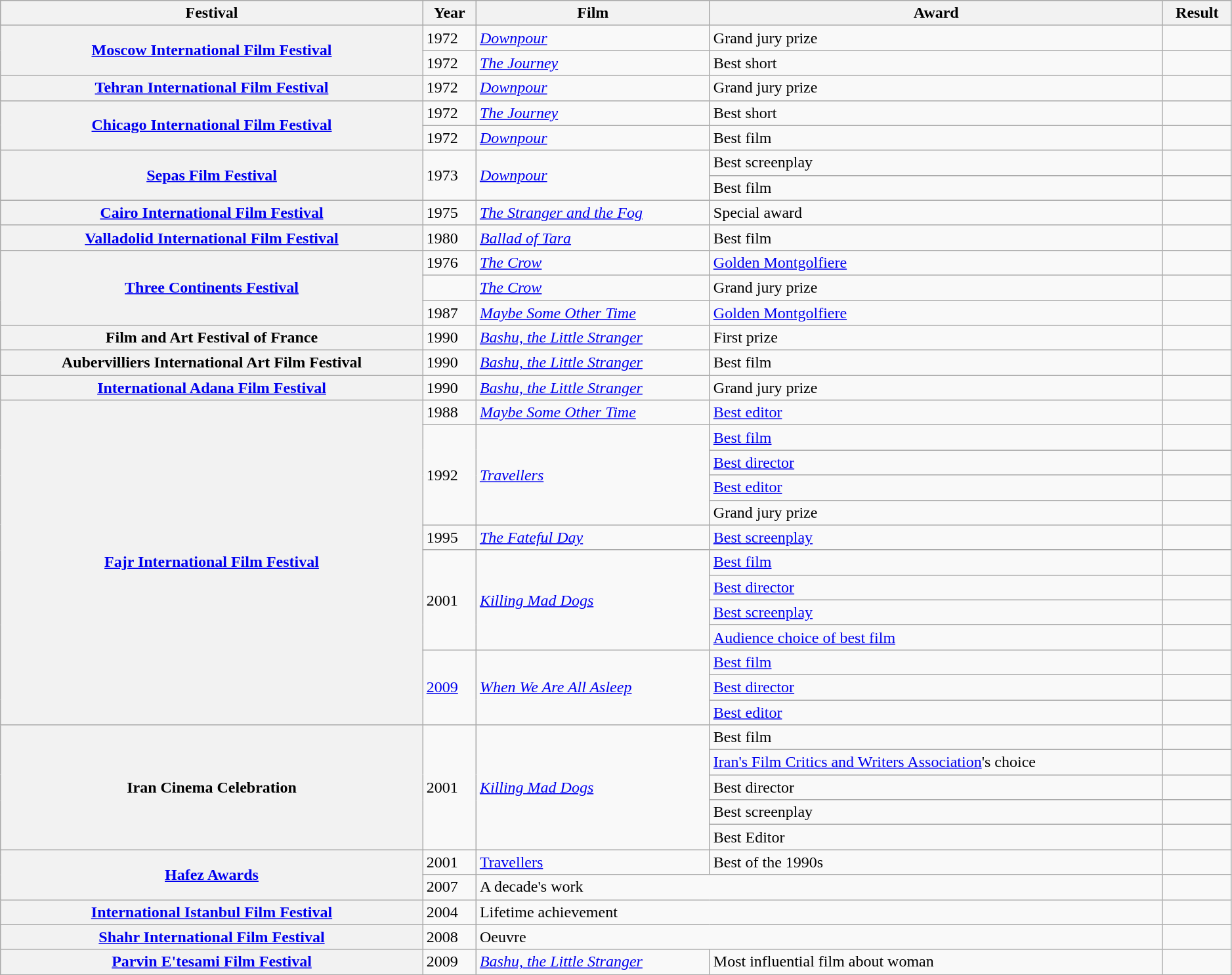<table class="wikitable plainrowheaders sortable" style="width:99%;">
<tr style="background:#ccc; text-align:center;">
<th scope="col">Festival</th>
<th>Year</th>
<th scope="col">Film</th>
<th scope="col">Award</th>
<th scope="col">Result</th>
</tr>
<tr>
<th rowspan="2" scope="row"><a href='#'>Moscow International Film Festival</a></th>
<td>1972</td>
<td><a href='#'><em>Downpour</em></a></td>
<td>Grand jury prize</td>
<td></td>
</tr>
<tr>
<td>1972</td>
<td><em><a href='#'>The Journey</a></em></td>
<td>Best short</td>
<td></td>
</tr>
<tr>
<th scope="row"><a href='#'>Tehran International Film Festival</a></th>
<td>1972</td>
<td><a href='#'><em>Downpour</em></a></td>
<td>Grand jury prize</td>
<td></td>
</tr>
<tr>
<th rowspan="2" scope="row"><a href='#'>Chicago International Film Festival</a></th>
<td>1972</td>
<td><em><a href='#'>The Journey</a></em></td>
<td>Best short</td>
<td></td>
</tr>
<tr>
<td>1972</td>
<td><a href='#'><em>Downpour</em></a></td>
<td>Best film</td>
<td></td>
</tr>
<tr>
<th rowspan="2" scope="row"><a href='#'>Sepas Film Festival</a></th>
<td rowspan="2">1973</td>
<td rowspan="2"><a href='#'><em>Downpour</em></a></td>
<td>Best screenplay</td>
<td></td>
</tr>
<tr>
<td>Best film</td>
<td></td>
</tr>
<tr>
<th scope="row"><a href='#'>Cairo International Film Festival</a></th>
<td>1975</td>
<td><em><a href='#'>The Stranger and the Fog</a></em></td>
<td>Special award</td>
<td></td>
</tr>
<tr>
<th scope="row"><a href='#'>Valladolid International Film Festival</a></th>
<td>1980</td>
<td><em><a href='#'>Ballad of Tara</a></em></td>
<td>Best film</td>
<td></td>
</tr>
<tr>
<th rowspan="3" scope="row"><a href='#'>Three Continents Festival</a></th>
<td>1976</td>
<td><em><a href='#'>The Crow</a></em></td>
<td><a href='#'>Golden Montgolfiere</a></td>
<td></td>
</tr>
<tr>
<td></td>
<td><em><a href='#'>The Crow</a></em></td>
<td>Grand jury prize</td>
<td></td>
</tr>
<tr>
<td>1987</td>
<td><em><a href='#'>Maybe Some Other Time</a></em></td>
<td><a href='#'>Golden Montgolfiere</a></td>
<td></td>
</tr>
<tr>
<th scope="row">Film and Art Festival of France</th>
<td>1990</td>
<td><em><a href='#'>Bashu, the Little Stranger</a></em></td>
<td>First prize</td>
<td></td>
</tr>
<tr>
<th scope="row">Aubervilliers International Art Film Festival</th>
<td>1990</td>
<td><em><a href='#'>Bashu, the Little Stranger</a></em></td>
<td>Best film</td>
<td></td>
</tr>
<tr>
<th scope="row"><a href='#'>International Adana Film Festival</a></th>
<td>1990</td>
<td><em><a href='#'>Bashu, the Little Stranger</a></em></td>
<td>Grand jury prize</td>
<td></td>
</tr>
<tr>
<th rowspan="13" scope="row"><a href='#'>Fajr International Film Festival</a></th>
<td>1988</td>
<td><em><a href='#'>Maybe Some Other Time</a></em></td>
<td><a href='#'>Best editor</a></td>
<td></td>
</tr>
<tr>
<td rowspan="4">1992</td>
<td rowspan="4"><a href='#'><em>Travellers</em></a></td>
<td><a href='#'>Best film</a></td>
<td></td>
</tr>
<tr>
<td><a href='#'>Best director</a></td>
<td></td>
</tr>
<tr>
<td><a href='#'>Best editor</a></td>
<td></td>
</tr>
<tr>
<td>Grand jury prize</td>
<td></td>
</tr>
<tr>
<td>1995</td>
<td><em><a href='#'>The Fateful Day</a></em></td>
<td><a href='#'>Best screenplay</a></td>
<td></td>
</tr>
<tr>
<td rowspan="4">2001</td>
<td rowspan="4"><em><a href='#'>Killing Mad Dogs</a></em></td>
<td><a href='#'>Best film</a></td>
<td></td>
</tr>
<tr>
<td><a href='#'>Best director</a></td>
<td></td>
</tr>
<tr>
<td><a href='#'>Best screenplay</a></td>
<td></td>
</tr>
<tr>
<td><a href='#'>Audience choice of best film</a></td>
<td></td>
</tr>
<tr>
<td rowspan="3"><a href='#'>2009</a></td>
<td rowspan="3"><em><a href='#'>When We Are All Asleep</a></em></td>
<td><a href='#'>Best film</a></td>
<td></td>
</tr>
<tr>
<td><a href='#'>Best director</a></td>
<td></td>
</tr>
<tr>
<td><a href='#'>Best editor</a></td>
<td></td>
</tr>
<tr>
<th rowspan="5" scope="row">Iran Cinema Celebration</th>
<td rowspan="5">2001</td>
<td rowspan="5"><em><a href='#'>Killing Mad Dogs</a></em></td>
<td>Best film</td>
<td></td>
</tr>
<tr>
<td><a href='#'>Iran's Film Critics and Writers Association</a>'s choice</td>
<td></td>
</tr>
<tr>
<td>Best director</td>
<td></td>
</tr>
<tr>
<td>Best screenplay</td>
<td></td>
</tr>
<tr>
<td>Best Editor</td>
<td></td>
</tr>
<tr>
<th rowspan="2" scope="row"><a href='#'>Hafez Awards</a></th>
<td>2001</td>
<td><em><a href='#'></em>Travellers<em></a></em></td>
<td>Best of the 1990s</td>
<td></td>
</tr>
<tr>
<td>2007</td>
<td colspan="2">A decade's work</td>
<td></td>
</tr>
<tr>
<th scope="row"><a href='#'>International Istanbul Film Festival</a></th>
<td>2004</td>
<td colspan="2">Lifetime achievement</td>
<td></td>
</tr>
<tr>
<th scope="row"><a href='#'>Shahr International Film Festival</a></th>
<td>2008</td>
<td colspan="2">Oeuvre</td>
<td></td>
</tr>
<tr>
<th scope="row"><a href='#'>Parvin E'tesami Film Festival</a></th>
<td>2009</td>
<td><em><a href='#'>Bashu, the Little Stranger</a></em></td>
<td>Most influential film about woman</td>
<td></td>
</tr>
</table>
